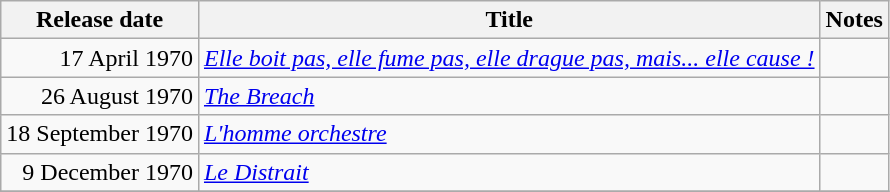<table class="wikitable sortable">
<tr>
<th scope="col">Release date</th>
<th>Title</th>
<th>Notes</th>
</tr>
<tr>
<td style="text-align:right;">17 April 1970</td>
<td><em><a href='#'>Elle boit pas, elle fume pas, elle drague pas, mais... elle cause !</a></em></td>
<td></td>
</tr>
<tr>
<td style="text-align:right;">26 August 1970</td>
<td><em><a href='#'>The Breach</a></em></td>
<td></td>
</tr>
<tr>
<td style="text-align:right;">18 September 1970</td>
<td><em><a href='#'>L'homme orchestre</a></em></td>
<td></td>
</tr>
<tr>
<td style="text-align:right;">9 December 1970</td>
<td><em><a href='#'>Le Distrait</a></em></td>
<td></td>
</tr>
<tr>
</tr>
</table>
